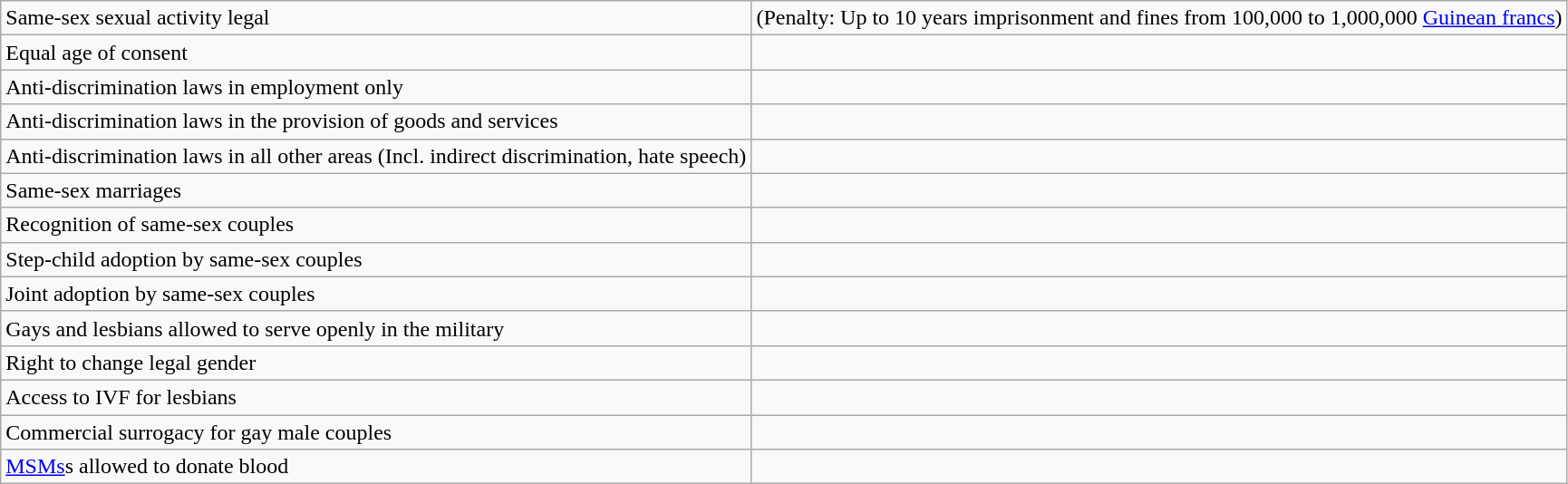<table class="wikitable">
<tr>
<td>Same-sex sexual activity legal</td>
<td> (Penalty: Up to 10 years imprisonment and fines from 100,000 to 1,000,000 <a href='#'>Guinean francs</a>)</td>
</tr>
<tr>
<td>Equal age of consent</td>
<td></td>
</tr>
<tr>
<td>Anti-discrimination laws in employment only</td>
<td></td>
</tr>
<tr>
<td>Anti-discrimination laws in the provision of goods and services</td>
<td></td>
</tr>
<tr>
<td>Anti-discrimination laws in all other areas (Incl. indirect discrimination, hate speech)</td>
<td></td>
</tr>
<tr>
<td>Same-sex marriages</td>
<td></td>
</tr>
<tr>
<td>Recognition of same-sex couples</td>
<td></td>
</tr>
<tr>
<td>Step-child adoption by same-sex couples</td>
<td></td>
</tr>
<tr>
<td>Joint adoption by same-sex couples</td>
<td></td>
</tr>
<tr>
<td>Gays and lesbians allowed to serve openly in the military</td>
<td></td>
</tr>
<tr>
<td>Right to change legal gender</td>
<td></td>
</tr>
<tr>
<td>Access to IVF for lesbians</td>
<td></td>
</tr>
<tr>
<td>Commercial surrogacy for gay male couples</td>
<td></td>
</tr>
<tr>
<td><a href='#'>MSMs</a>s allowed to donate blood</td>
<td></td>
</tr>
</table>
